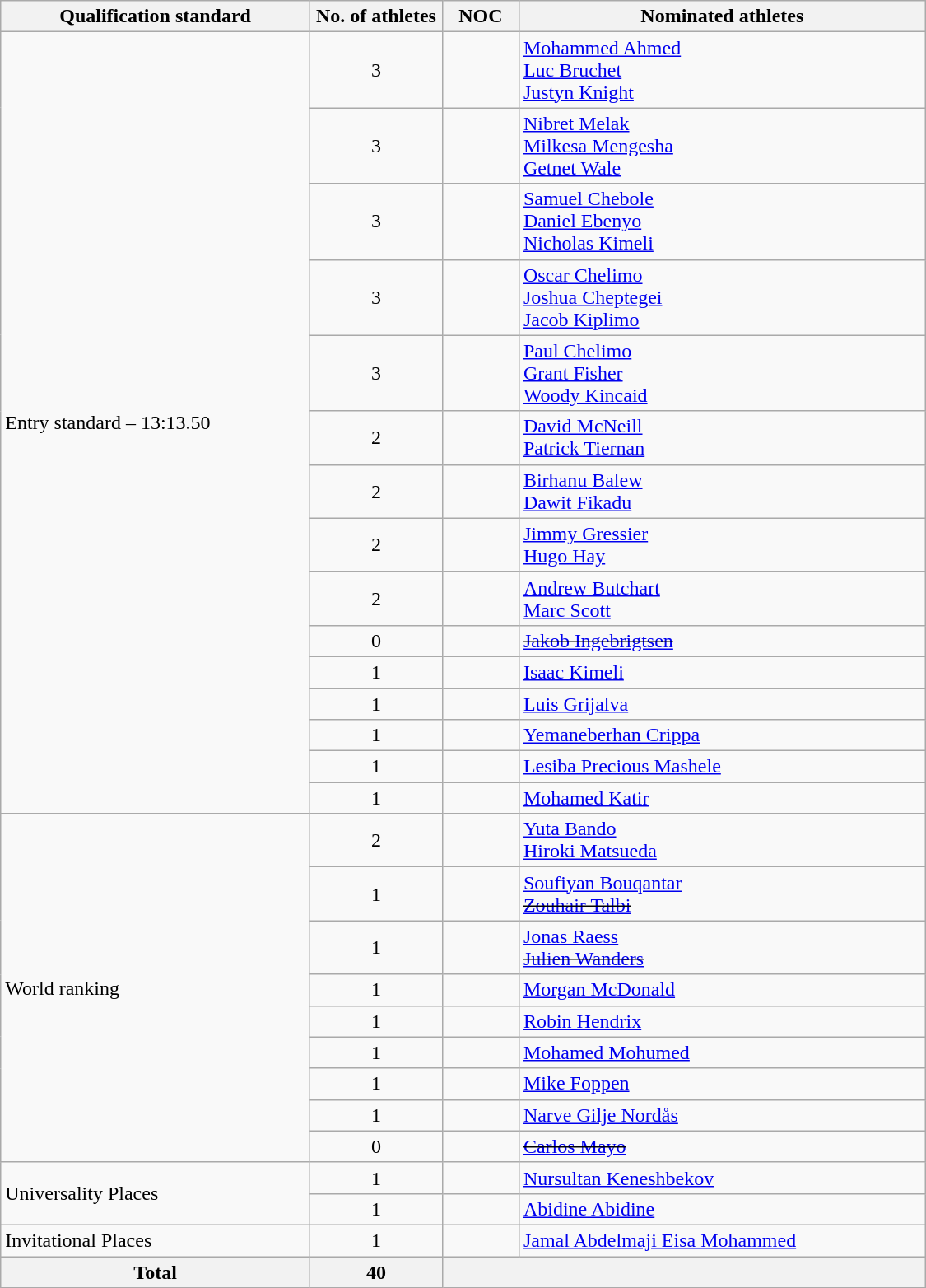<table class="wikitable" style="text-align:left; width:750px;">
<tr>
<th>Qualification standard</th>
<th width=100>No. of athletes</th>
<th>NOC</th>
<th>Nominated athletes</th>
</tr>
<tr>
<td rowspan=15>Entry standard – 13:13.50</td>
<td align=center>3</td>
<td></td>
<td><a href='#'>Mohammed Ahmed</a><br><a href='#'>Luc Bruchet</a><br><a href='#'>Justyn Knight</a></td>
</tr>
<tr>
<td align=center>3</td>
<td></td>
<td><a href='#'>Nibret Melak</a><br><a href='#'>Milkesa Mengesha</a><br><a href='#'>Getnet Wale</a></td>
</tr>
<tr>
<td align=center>3</td>
<td></td>
<td><a href='#'>Samuel Chebole</a><br><a href='#'>Daniel Ebenyo</a><br><a href='#'>Nicholas Kimeli</a></td>
</tr>
<tr>
<td align=center>3</td>
<td></td>
<td><a href='#'>Oscar Chelimo</a><br><a href='#'>Joshua Cheptegei</a><br><a href='#'>Jacob Kiplimo</a></td>
</tr>
<tr>
<td align=center>3</td>
<td></td>
<td><a href='#'>Paul Chelimo</a><br><a href='#'>Grant Fisher</a><br><a href='#'>Woody Kincaid</a></td>
</tr>
<tr>
<td align=center>2</td>
<td></td>
<td><a href='#'>David McNeill</a><br><a href='#'>Patrick Tiernan</a></td>
</tr>
<tr>
<td align=center>2</td>
<td></td>
<td><a href='#'>Birhanu Balew</a><br><a href='#'>Dawit Fikadu</a></td>
</tr>
<tr>
<td align=center>2</td>
<td></td>
<td><a href='#'>Jimmy Gressier</a><br><a href='#'>Hugo Hay</a></td>
</tr>
<tr>
<td align=center>2</td>
<td></td>
<td><a href='#'>Andrew Butchart</a><br><a href='#'>Marc Scott</a></td>
</tr>
<tr>
<td align=center>0</td>
<td></td>
<td><s><a href='#'>Jakob Ingebrigtsen</a></s></td>
</tr>
<tr>
<td align=center>1</td>
<td></td>
<td><a href='#'>Isaac Kimeli</a></td>
</tr>
<tr>
<td align=center>1</td>
<td></td>
<td><a href='#'>Luis Grijalva</a></td>
</tr>
<tr>
<td align=center>1</td>
<td></td>
<td><a href='#'>Yemaneberhan Crippa</a></td>
</tr>
<tr>
<td align=center>1</td>
<td></td>
<td><a href='#'>Lesiba Precious Mashele</a></td>
</tr>
<tr>
<td align=center>1</td>
<td></td>
<td><a href='#'>Mohamed Katir</a></td>
</tr>
<tr>
<td rowspan=9>World ranking</td>
<td align=center>2</td>
<td></td>
<td><a href='#'>Yuta Bando</a><br><a href='#'>Hiroki Matsueda</a></td>
</tr>
<tr>
<td align=center>1</td>
<td></td>
<td><a href='#'>Soufiyan Bouqantar</a><br><s><a href='#'>Zouhair Talbi</a></s></td>
</tr>
<tr>
<td align=center>1</td>
<td></td>
<td><a href='#'>Jonas Raess</a><br><s><a href='#'>Julien Wanders</a></s></td>
</tr>
<tr>
<td align=center>1</td>
<td></td>
<td><a href='#'>Morgan McDonald</a></td>
</tr>
<tr>
<td align=center>1</td>
<td></td>
<td><a href='#'>Robin Hendrix</a></td>
</tr>
<tr>
<td align=center>1</td>
<td></td>
<td><a href='#'>Mohamed Mohumed</a></td>
</tr>
<tr>
<td align=center>1</td>
<td></td>
<td><a href='#'>Mike Foppen</a></td>
</tr>
<tr>
<td align=center>1</td>
<td></td>
<td><a href='#'>Narve Gilje Nordås</a></td>
</tr>
<tr>
<td align=center>0</td>
<td></td>
<td><s><a href='#'>Carlos Mayo</a></s></td>
</tr>
<tr>
<td rowspan=2>Universality Places</td>
<td align=center>1</td>
<td></td>
<td><a href='#'>Nursultan Keneshbekov</a></td>
</tr>
<tr>
<td align=center>1</td>
<td></td>
<td><a href='#'>Abidine Abidine</a></td>
</tr>
<tr>
<td>Invitational Places</td>
<td align=center>1</td>
<td></td>
<td><a href='#'>Jamal Abdelmaji Eisa Mohammed</a></td>
</tr>
<tr>
<th>Total</th>
<th>40</th>
<th colspan=2></th>
</tr>
</table>
